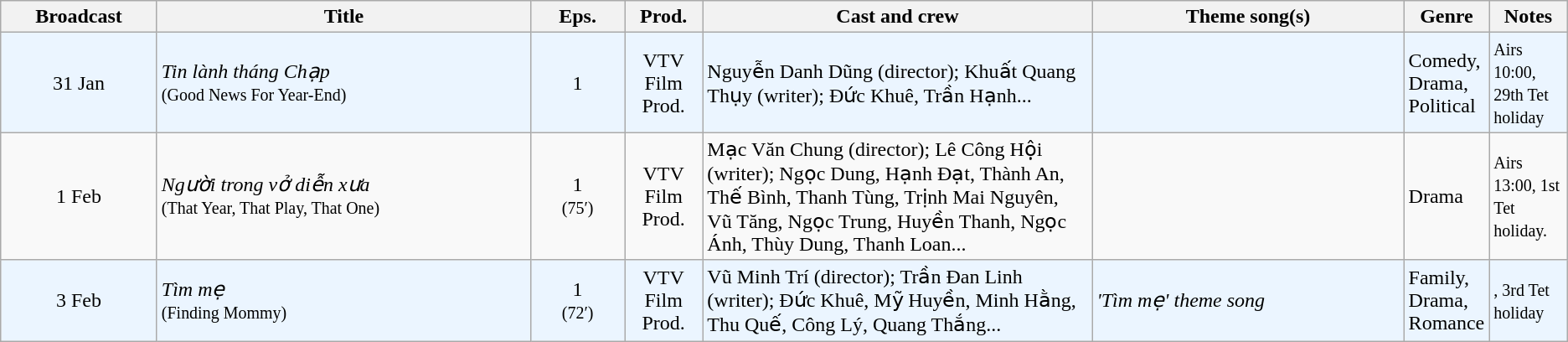<table class="wikitable sortable">
<tr>
<th style="width:10%;">Broadcast</th>
<th style="width:24%;">Title</th>
<th style="width:6%;">Eps.</th>
<th style="width:5%;">Prod.</th>
<th style="width:25%;">Cast and crew</th>
<th style="width:20%;">Theme song(s)</th>
<th style="width:5%;">Genre</th>
<th style="width:5%;">Notes</th>
</tr>
<tr ---- bgcolor="#ebf5ff">
<td style="text-align:center;">31 Jan</td>
<td><em>Tin lành tháng Chạp</em> <br><small>(Good News For Year-End)</small></td>
<td style="text-align:center;">1</td>
<td style="text-align:center;">VTV Film Prod.</td>
<td>Nguyễn Danh Dũng (director); Khuất Quang Thụy (writer); Đức Khuê, Trần Hạnh...</td>
<td></td>
<td>Comedy, Drama, Political</td>
<td><small>Airs 10:00, 29th Tet holiday</small></td>
</tr>
<tr>
<td style="text-align:center;">1 Feb</td>
<td><em>Người trong vở diễn xưa</em> <br><small>(That Year, That Play, That One)</small></td>
<td style="text-align:center;">1<br><small>(75′)</small></td>
<td style="text-align:center;">VTV Film Prod.</td>
<td>Mạc Văn Chung (director); Lê Công Hội (writer); Ngọc Dung, Hạnh Đạt, Thành An, Thế Bình, Thanh Tùng, Trịnh Mai Nguyên, Vũ Tăng, Ngọc Trung, Huyền Thanh, Ngọc Ánh, Thùy Dung, Thanh Loan...</td>
<td></td>
<td>Drama</td>
<td><small>Airs 13:00, 1st Tet holiday.</small></td>
</tr>
<tr ---- bgcolor="#ebf5ff">
<td style="text-align:center;">3 Feb</td>
<td><em>Tìm mẹ</em> <br><small>(Finding Mommy)</small></td>
<td style="text-align:center;">1<br><small>(72′)</small></td>
<td style="text-align:center;">VTV Film Prod.</td>
<td>Vũ Minh Trí (director); Trần Đan Linh (writer); Đức Khuê, Mỹ Huyền, Minh Hằng, Thu Quế, Công Lý, Quang Thắng...</td>
<td><em> 'Tìm mẹ' theme song</em></td>
<td>Family, Drama, Romance</td>
<td><small>, 3rd Tet holiday</small></td>
</tr>
</table>
